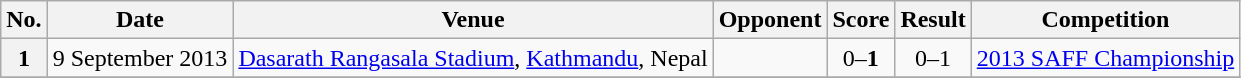<table class="wikitable plainrowheaders sortable">
<tr>
<th scope=col>No.</th>
<th scope=col data-sort-type=date>Date</th>
<th scope=col>Venue</th>
<th scope=col>Opponent</th>
<th scope=col>Score</th>
<th scope=col>Result</th>
<th scope=col>Competition</th>
</tr>
<tr>
<th scope=row>1</th>
<td>9 September 2013</td>
<td><a href='#'>Dasarath Rangasala Stadium</a>, <a href='#'>Kathmandu</a>, Nepal</td>
<td></td>
<td align=center>0–<strong>1</strong></td>
<td align=center>0–1</td>
<td><a href='#'>2013 SAFF Championship</a></td>
</tr>
<tr>
</tr>
</table>
